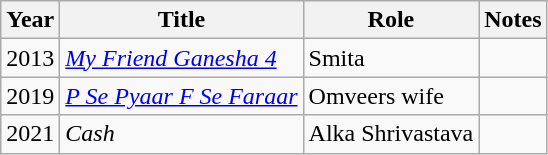<table class="wikitable">
<tr>
<th>Year</th>
<th>Title</th>
<th>Role</th>
<th>Notes</th>
</tr>
<tr>
<td>2013</td>
<td><em><a href='#'>My Friend Ganesha 4</a></em></td>
<td>Smita</td>
<td></td>
</tr>
<tr>
<td>2019</td>
<td><em><a href='#'>P Se Pyaar F Se Faraar</a></em></td>
<td>Omveers wife</td>
<td></td>
</tr>
<tr>
<td>2021</td>
<td><em>Cash</em></td>
<td>Alka Shrivastava</td>
<td></td>
</tr>
</table>
